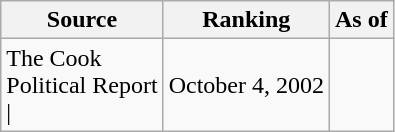<table class="wikitable" style="text-align:center">
<tr>
<th>Source</th>
<th>Ranking</th>
<th>As of</th>
</tr>
<tr>
<td style="text-align:left">The Cook<br>Political Report<br>| </td>
<td>October 4, 2002</td>
</tr>
</table>
